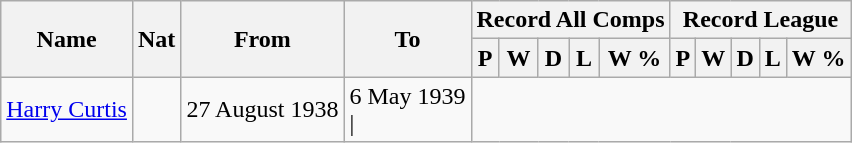<table class="wikitable" style="text-align: center">
<tr>
<th rowspan="2">Name</th>
<th rowspan="2">Nat</th>
<th rowspan="2">From</th>
<th rowspan="2">To</th>
<th colspan="5">Record All Comps</th>
<th colspan="5">Record League</th>
</tr>
<tr>
<th>P</th>
<th>W</th>
<th>D</th>
<th>L</th>
<th>W %</th>
<th>P</th>
<th>W</th>
<th>D</th>
<th>L</th>
<th>W %</th>
</tr>
<tr>
<td align=left><a href='#'>Harry Curtis</a></td>
<td></td>
<td align=left>27 August 1938</td>
<td align=left>6 May 1939<br>|</td>
</tr>
</table>
